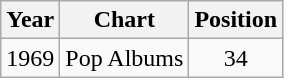<table class="wikitable">
<tr>
<th>Year</th>
<th>Chart</th>
<th>Position</th>
</tr>
<tr>
<td>1969</td>
<td>Pop Albums</td>
<td align="center">34</td>
</tr>
</table>
